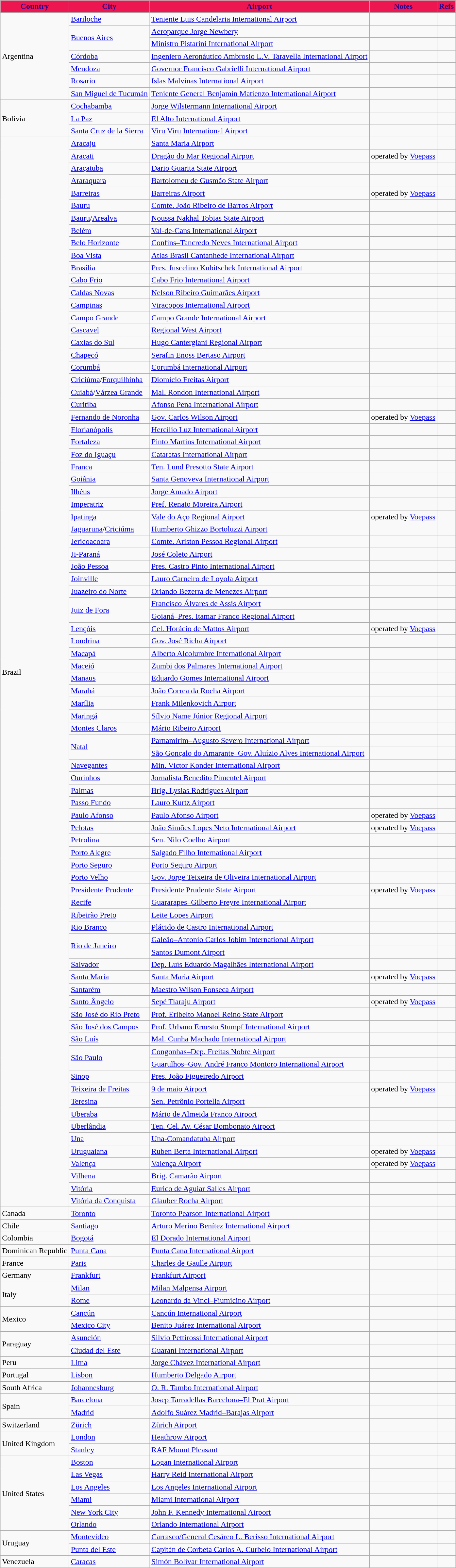<table class="sortable wikitable">
<tr>
<th style="background:#ED1651; color:#2A0088;">Country</th>
<th style="background:#ED1651; color:#2A0088;">City</th>
<th style="background:#ED1651; color:#2A0088;">Airport</th>
<th style="background:#ED1651; color:#2A0088;">Notes</th>
<th style="background:#ED1651; color:#2A0088;">Refs</th>
</tr>
<tr>
<td rowspan="7">Argentina</td>
<td><a href='#'>Bariloche</a></td>
<td><a href='#'>Teniente Luis Candelaria International Airport</a></td>
<td></td>
<td align=center></td>
</tr>
<tr>
<td rowspan="2"><a href='#'>Buenos Aires</a></td>
<td><a href='#'>Aeroparque Jorge Newbery</a></td>
<td align=center></td>
<td align=center></td>
</tr>
<tr>
<td><a href='#'>Ministro Pistarini International Airport</a></td>
<td align=center></td>
<td align=center></td>
</tr>
<tr>
<td><a href='#'>Córdoba</a></td>
<td><a href='#'>Ingeniero Aeronáutico Ambrosio L.V. Taravella International Airport</a></td>
<td></td>
<td align=center></td>
</tr>
<tr>
<td><a href='#'>Mendoza</a></td>
<td><a href='#'>Governor Francisco Gabrielli International Airport</a></td>
<td align=center></td>
<td align=center></td>
</tr>
<tr>
<td><a href='#'>Rosario</a></td>
<td><a href='#'>Islas Malvinas International Airport</a></td>
<td></td>
<td align=center></td>
</tr>
<tr>
<td><a href='#'>San Miguel de Tucumán</a></td>
<td><a href='#'>Teniente General Benjamín Matienzo International Airport</a></td>
<td></td>
<td align=center></td>
</tr>
<tr>
<td rowspan="3">Bolivia</td>
<td><a href='#'>Cochabamba</a></td>
<td><a href='#'>Jorge Wilstermann International Airport</a></td>
<td></td>
<td align=center></td>
</tr>
<tr>
<td><a href='#'>La Paz</a></td>
<td><a href='#'>El Alto International Airport</a></td>
<td></td>
<td align=center></td>
</tr>
<tr>
<td><a href='#'>Santa Cruz de la Sierra</a></td>
<td><a href='#'>Viru Viru International Airport</a></td>
<td></td>
<td align=center></td>
</tr>
<tr>
<td rowspan="86">Brazil</td>
<td><a href='#'>Aracaju</a></td>
<td><a href='#'>Santa Maria Airport</a></td>
<td align=center></td>
<td align=center></td>
</tr>
<tr>
<td><a href='#'>Aracati</a></td>
<td><a href='#'>Dragão do Mar Regional Airport</a></td>
<td align=center>operated by <a href='#'>Voepass</a></td>
<td align=center></td>
</tr>
<tr>
<td><a href='#'>Araçatuba</a></td>
<td><a href='#'>Dario Guarita State Airport</a></td>
<td></td>
<td align=center></td>
</tr>
<tr>
<td><a href='#'>Araraquara</a></td>
<td><a href='#'>Bartolomeu de Gusmão State Airport</a></td>
<td></td>
<td align=center></td>
</tr>
<tr>
<td><a href='#'>Barreiras</a></td>
<td><a href='#'>Barreiras Airport</a></td>
<td align=center>operated by <a href='#'>Voepass</a></td>
<td align=center></td>
</tr>
<tr>
<td><a href='#'>Bauru</a></td>
<td><a href='#'>Comte. João Ribeiro de Barros Airport</a></td>
<td></td>
<td align=center></td>
</tr>
<tr>
<td><a href='#'>Bauru</a>/<a href='#'>Arealva</a></td>
<td><a href='#'>Noussa Nakhal Tobias State Airport</a></td>
<td></td>
<td align=center></td>
</tr>
<tr>
<td><a href='#'>Belém</a></td>
<td><a href='#'>Val-de-Cans International Airport</a></td>
<td align=center></td>
<td align=center></td>
</tr>
<tr>
<td><a href='#'>Belo Horizonte</a></td>
<td><a href='#'>Confins–Tancredo Neves International Airport</a></td>
<td></td>
<td align=center></td>
</tr>
<tr>
<td><a href='#'>Boa Vista</a></td>
<td><a href='#'>Atlas Brasil Cantanhede International Airport</a></td>
<td align=center></td>
<td align=center></td>
</tr>
<tr>
<td><a href='#'>Brasília</a></td>
<td><a href='#'>Pres. Juscelino Kubitschek International Airport</a></td>
<td></td>
<td align=center></td>
</tr>
<tr>
<td><a href='#'>Cabo Frio</a></td>
<td><a href='#'>Cabo Frio International Airport</a></td>
<td></td>
<td align=center></td>
</tr>
<tr>
<td><a href='#'>Caldas Novas</a></td>
<td><a href='#'>Nelson Ribeiro Guimarães Airport</a></td>
<td></td>
<td align=center></td>
</tr>
<tr>
<td><a href='#'>Campinas</a></td>
<td><a href='#'>Viracopos International Airport</a></td>
<td></td>
<td align=center></td>
</tr>
<tr>
<td><a href='#'>Campo Grande</a></td>
<td><a href='#'>Campo Grande International Airport</a></td>
<td align=center></td>
<td align=center></td>
</tr>
<tr>
<td><a href='#'>Cascavel</a></td>
<td><a href='#'>Regional West Airport</a></td>
<td align=center></td>
<td align=center></td>
</tr>
<tr>
<td><a href='#'>Caxias do Sul</a></td>
<td><a href='#'>Hugo Cantergiani Regional Airport</a></td>
<td align=center></td>
<td align=center></td>
</tr>
<tr>
<td><a href='#'>Chapecó</a></td>
<td><a href='#'>Serafin Enoss Bertaso Airport</a></td>
<td align=center></td>
<td align=center></td>
</tr>
<tr>
<td><a href='#'>Corumbá</a></td>
<td><a href='#'>Corumbá International Airport</a></td>
<td></td>
<td align=center></td>
</tr>
<tr>
<td><a href='#'>Criciúma</a>/<a href='#'>Forquilhinha</a></td>
<td><a href='#'>Diomício Freitas Airport</a></td>
<td></td>
<td align=center></td>
</tr>
<tr>
<td><a href='#'>Cuiabá</a>/<a href='#'>Várzea Grande</a></td>
<td><a href='#'>Mal. Rondon International Airport</a></td>
<td align=center></td>
<td align=center></td>
</tr>
<tr>
<td><a href='#'>Curitiba</a></td>
<td><a href='#'>Afonso Pena International Airport</a></td>
<td align=center></td>
<td align=center></td>
</tr>
<tr>
<td><a href='#'>Fernando de Noronha</a></td>
<td><a href='#'>Gov. Carlos Wilson Airport</a></td>
<td align=center>operated by <a href='#'>Voepass</a></td>
<td align=center></td>
</tr>
<tr>
<td><a href='#'>Florianópolis</a></td>
<td><a href='#'>Hercílio Luz International Airport</a></td>
<td></td>
<td align=center></td>
</tr>
<tr>
<td><a href='#'>Fortaleza</a></td>
<td><a href='#'>Pinto Martins International Airport</a></td>
<td></td>
<td align=center></td>
</tr>
<tr>
<td><a href='#'>Foz do Iguaçu</a></td>
<td><a href='#'>Cataratas International Airport</a></td>
<td align=center></td>
<td align=center></td>
</tr>
<tr>
<td><a href='#'>Franca</a></td>
<td><a href='#'>Ten. Lund Presotto State Airport</a></td>
<td></td>
<td align=center></td>
</tr>
<tr>
<td><a href='#'>Goiânia</a></td>
<td><a href='#'>Santa Genoveva International Airport</a></td>
<td align=center></td>
<td align=center></td>
</tr>
<tr>
<td><a href='#'>Ilhéus</a></td>
<td><a href='#'>Jorge Amado Airport</a></td>
<td align=center></td>
<td align=center></td>
</tr>
<tr>
<td><a href='#'>Imperatriz</a></td>
<td><a href='#'>Pref. Renato Moreira Airport</a></td>
<td align=center></td>
<td align=center></td>
</tr>
<tr>
<td><a href='#'>Ipatinga</a></td>
<td><a href='#'>Vale do Aço Regional Airport</a></td>
<td align=center>operated by <a href='#'>Voepass</a></td>
<td align=center></td>
</tr>
<tr>
<td><a href='#'>Jaguaruna</a>/<a href='#'>Criciúma</a></td>
<td><a href='#'>Humberto Ghizzo Bortoluzzi Airport</a></td>
<td align=center></td>
<td align=center></td>
</tr>
<tr>
<td><a href='#'>Jericoacoara</a></td>
<td><a href='#'>Comte. Ariston Pessoa Regional Airport</a></td>
<td align=center></td>
<td align=center></td>
</tr>
<tr>
<td><a href='#'>Ji-Paraná</a></td>
<td><a href='#'>José Coleto Airport</a></td>
<td></td>
<td align=center></td>
</tr>
<tr>
<td><a href='#'>João Pessoa</a></td>
<td><a href='#'>Pres. Castro Pinto International Airport</a></td>
<td align=center></td>
<td align=center></td>
</tr>
<tr>
<td><a href='#'>Joinville</a></td>
<td><a href='#'>Lauro Carneiro de Loyola Airport</a></td>
<td align=center></td>
<td align=center></td>
</tr>
<tr>
<td><a href='#'>Juazeiro do Norte</a></td>
<td><a href='#'>Orlando Bezerra de Menezes Airport</a></td>
<td align=center></td>
<td align=center></td>
</tr>
<tr>
<td rowspan=2><a href='#'>Juiz de Fora</a></td>
<td><a href='#'>Francisco Álvares de Assis Airport</a></td>
<td></td>
<td align=center></td>
</tr>
<tr>
<td><a href='#'>Goianá–Pres. Itamar Franco Regional Airport</a></td>
<td align=center></td>
<td align=center></td>
</tr>
<tr>
<td><a href='#'>Lençóis</a></td>
<td><a href='#'>Cel. Horácio de Mattos Airport</a></td>
<td align=center>operated by <a href='#'>Voepass</a></td>
<td align=center></td>
</tr>
<tr>
<td><a href='#'>Londrina</a></td>
<td><a href='#'>Gov. José Richa Airport</a></td>
<td align=center></td>
<td align=center></td>
</tr>
<tr>
<td><a href='#'>Macapá</a></td>
<td><a href='#'>Alberto Alcolumbre International Airport</a></td>
<td align=center></td>
<td align=center></td>
</tr>
<tr>
<td><a href='#'>Maceió</a></td>
<td><a href='#'>Zumbi dos Palmares International Airport</a></td>
<td align=center></td>
<td align=center></td>
</tr>
<tr>
<td><a href='#'>Manaus</a></td>
<td><a href='#'>Eduardo Gomes International Airport</a></td>
<td align=center></td>
<td align=center></td>
</tr>
<tr>
<td><a href='#'>Marabá</a></td>
<td><a href='#'>João Correa da Rocha Airport</a></td>
<td align=center></td>
<td align=center></td>
</tr>
<tr>
<td><a href='#'>Marília</a></td>
<td><a href='#'>Frank Milenkovich Airport</a></td>
<td></td>
<td align=center></td>
</tr>
<tr>
<td><a href='#'>Maringá</a></td>
<td><a href='#'>Sílvio Name Júnior Regional Airport</a></td>
<td align=center></td>
<td align=center></td>
</tr>
<tr>
<td><a href='#'>Montes Claros</a></td>
<td><a href='#'>Mário Ribeiro Airport</a></td>
<td align=center></td>
<td align=center></td>
</tr>
<tr>
<td rowspan="2"><a href='#'>Natal</a></td>
<td><a href='#'>Parnamirim–Augusto Severo International Airport</a></td>
<td></td>
<td align=center></td>
</tr>
<tr>
<td><a href='#'>São Gonçalo do Amarante–Gov. Aluízio Alves International Airport</a></td>
<td align=center></td>
<td align=center></td>
</tr>
<tr>
<td><a href='#'>Navegantes</a></td>
<td><a href='#'>Min. Victor Konder International Airport</a></td>
<td align=center></td>
<td align=center></td>
</tr>
<tr>
<td><a href='#'>Ourinhos</a></td>
<td><a href='#'>Jornalista Benedito Pimentel Airport</a></td>
<td></td>
<td align=center></td>
</tr>
<tr>
<td><a href='#'>Palmas</a></td>
<td><a href='#'>Brig. Lysias Rodrigues Airport</a></td>
<td align=center></td>
<td align=center></td>
</tr>
<tr>
<td><a href='#'>Passo Fundo</a></td>
<td><a href='#'>Lauro Kurtz Airport</a></td>
<td align=center></td>
<td align=center></td>
</tr>
<tr>
<td><a href='#'>Paulo Afonso</a></td>
<td><a href='#'>Paulo Afonso Airport</a></td>
<td align=center>operated by <a href='#'>Voepass</a></td>
<td align=center></td>
</tr>
<tr>
<td><a href='#'>Pelotas</a></td>
<td><a href='#'>João Simões Lopes Neto International Airport</a></td>
<td align=center>operated by <a href='#'>Voepass</a></td>
<td align=center></td>
</tr>
<tr>
<td><a href='#'>Petrolina</a></td>
<td><a href='#'>Sen. Nilo Coelho Airport</a></td>
<td align=center></td>
<td align=center></td>
</tr>
<tr>
<td><a href='#'>Porto Alegre</a></td>
<td><a href='#'>Salgado Filho International Airport</a></td>
<td></td>
<td align=center></td>
</tr>
<tr>
<td><a href='#'>Porto Seguro</a></td>
<td><a href='#'>Porto Seguro Airport</a></td>
<td align=center></td>
<td align=center></td>
</tr>
<tr>
<td><a href='#'>Porto Velho</a></td>
<td><a href='#'>Gov. Jorge Teixeira de Oliveira International Airport</a></td>
<td align=center></td>
<td align=center></td>
</tr>
<tr>
<td><a href='#'>Presidente Prudente</a></td>
<td><a href='#'>Presidente Prudente State Airport</a></td>
<td align=center>operated by <a href='#'>Voepass</a></td>
<td align=center></td>
</tr>
<tr>
<td><a href='#'>Recife</a></td>
<td><a href='#'>Guararapes–Gilberto Freyre International Airport</a></td>
<td></td>
<td align=center></td>
</tr>
<tr>
<td><a href='#'>Ribeirão Preto</a></td>
<td><a href='#'>Leite Lopes Airport</a></td>
<td align=center></td>
<td align=center></td>
</tr>
<tr>
<td><a href='#'>Rio Branco</a></td>
<td><a href='#'>Plácido de Castro International Airport</a></td>
<td align=center></td>
<td align=center></td>
</tr>
<tr>
<td rowspan="2"><a href='#'>Rio de Janeiro</a></td>
<td><a href='#'>Galeão–Antonio Carlos Jobim International Airport</a></td>
<td></td>
<td align=center></td>
</tr>
<tr>
<td><a href='#'>Santos Dumont Airport</a></td>
<td align=center></td>
<td align=center></td>
</tr>
<tr>
<td><a href='#'>Salvador</a></td>
<td><a href='#'>Dep. Luís Eduardo Magalhães International Airport</a></td>
<td align=center></td>
<td align=center></td>
</tr>
<tr>
<td><a href='#'>Santa Maria</a></td>
<td><a href='#'>Santa Maria Airport</a></td>
<td align=center>operated by <a href='#'>Voepass</a></td>
<td align=center></td>
</tr>
<tr>
<td><a href='#'>Santarém</a></td>
<td><a href='#'>Maestro Wilson Fonseca Airport</a></td>
<td align=center></td>
<td align=center></td>
</tr>
<tr>
<td><a href='#'>Santo Ângelo</a></td>
<td><a href='#'>Sepé Tiaraju Airport</a></td>
<td align=center>operated by <a href='#'>Voepass</a></td>
<td align=center></td>
</tr>
<tr>
<td><a href='#'>São José do Rio Preto</a></td>
<td><a href='#'>Prof. Eribelto Manoel Reino State Airport</a></td>
<td align=center></td>
<td align=center></td>
</tr>
<tr>
<td><a href='#'>São José dos Campos</a></td>
<td><a href='#'>Prof. Urbano Ernesto Stumpf International Airport</a></td>
<td></td>
<td align=center></td>
</tr>
<tr>
<td><a href='#'>São Luís</a></td>
<td><a href='#'>Mal. Cunha Machado International Airport</a></td>
<td align=center></td>
<td align=center></td>
</tr>
<tr>
<td rowspan="2"><a href='#'>São Paulo</a></td>
<td><a href='#'>Congonhas–Dep. Freitas Nobre Airport</a></td>
<td></td>
<td align=center></td>
</tr>
<tr>
<td><a href='#'>Guarulhos–Gov. André Franco Montoro International Airport</a></td>
<td></td>
<td align=center></td>
</tr>
<tr>
<td><a href='#'>Sinop</a></td>
<td><a href='#'>Pres. João Figueiredo Airport</a></td>
<td align=center></td>
<td align=center></td>
</tr>
<tr>
<td><a href='#'>Teixeira de Freitas</a></td>
<td><a href='#'>9 de maio Airport</a></td>
<td align=center>operated by <a href='#'>Voepass</a></td>
<td align=center></td>
</tr>
<tr>
<td><a href='#'>Teresina</a></td>
<td><a href='#'>Sen. Petrônio Portella Airport</a></td>
<td align=center></td>
<td align=center></td>
</tr>
<tr>
<td><a href='#'>Uberaba</a></td>
<td><a href='#'>Mário de Almeida Franco Airport</a></td>
<td></td>
<td align=center></td>
</tr>
<tr>
<td><a href='#'>Uberlândia</a></td>
<td><a href='#'>Ten. Cel. Av. César Bombonato Airport</a></td>
<td align=center></td>
<td align=center></td>
</tr>
<tr>
<td><a href='#'>Una</a></td>
<td><a href='#'>Una-Comandatuba Airport</a></td>
<td align=center></td>
<td align=center></td>
</tr>
<tr>
<td><a href='#'>Uruguaiana</a></td>
<td><a href='#'>Ruben Berta International Airport</a></td>
<td align=center>operated by <a href='#'>Voepass</a></td>
<td align=center></td>
</tr>
<tr>
<td><a href='#'>Valença</a></td>
<td><a href='#'>Valença Airport</a></td>
<td align=center>operated by <a href='#'>Voepass</a></td>
<td align=center></td>
</tr>
<tr>
<td><a href='#'>Vilhena</a></td>
<td><a href='#'>Brig. Camarão Airport</a></td>
<td></td>
<td align=center></td>
</tr>
<tr>
<td><a href='#'>Vitória</a></td>
<td><a href='#'>Eurico de Aguiar Salles Airport</a></td>
<td align=center></td>
<td align=center></td>
</tr>
<tr>
<td><a href='#'>Vitória da Conquista</a></td>
<td><a href='#'>Glauber Rocha Airport</a></td>
<td align=center></td>
<td align=center></td>
</tr>
<tr>
<td>Canada</td>
<td><a href='#'>Toronto</a></td>
<td><a href='#'>Toronto Pearson International Airport</a></td>
<td></td>
<td align=center></td>
</tr>
<tr>
<td>Chile</td>
<td><a href='#'>Santiago</a></td>
<td><a href='#'>Arturo Merino Benítez International Airport</a></td>
<td align=center></td>
<td align=center></td>
</tr>
<tr>
<td>Colombia</td>
<td><a href='#'>Bogotá</a></td>
<td><a href='#'>El Dorado International Airport</a></td>
<td align=center></td>
<td align=center></td>
</tr>
<tr>
<td>Dominican Republic</td>
<td><a href='#'>Punta Cana</a></td>
<td><a href='#'>Punta Cana International Airport</a></td>
<td></td>
<td align=center></td>
</tr>
<tr>
<td>France</td>
<td><a href='#'>Paris</a></td>
<td><a href='#'>Charles de Gaulle Airport</a></td>
<td></td>
<td align=center></td>
</tr>
<tr>
<td>Germany</td>
<td><a href='#'>Frankfurt</a></td>
<td><a href='#'>Frankfurt Airport</a></td>
<td align=center></td>
<td align=center></td>
</tr>
<tr>
<td rowspan="2">Italy</td>
<td><a href='#'>Milan</a></td>
<td><a href='#'>Milan Malpensa Airport</a></td>
<td align=center></td>
<td align=center></td>
</tr>
<tr>
<td><a href='#'>Rome</a></td>
<td><a href='#'>Leonardo da Vinci–Fiumicino Airport</a></td>
<td align=center></td>
<td align=center></td>
</tr>
<tr>
<td rowspan="2">Mexico</td>
<td><a href='#'>Cancún</a></td>
<td><a href='#'>Cancún International Airport</a></td>
<td></td>
<td align=center></td>
</tr>
<tr>
<td><a href='#'>Mexico City</a></td>
<td><a href='#'>Benito Juárez International Airport</a></td>
<td align=center></td>
<td align=center></td>
</tr>
<tr>
<td rowspan="2">Paraguay</td>
<td><a href='#'>Asunción</a></td>
<td><a href='#'>Silvio Pettirossi International Airport</a></td>
<td align=center></td>
<td align=center></td>
</tr>
<tr>
<td><a href='#'>Ciudad del Este</a></td>
<td><a href='#'>Guaraní International Airport</a></td>
<td></td>
<td align=center></td>
</tr>
<tr>
<td>Peru</td>
<td><a href='#'>Lima</a></td>
<td><a href='#'>Jorge Chávez International Airport</a></td>
<td align=center></td>
<td align=center></td>
</tr>
<tr>
<td>Portugal</td>
<td><a href='#'>Lisbon</a></td>
<td><a href='#'>Humberto Delgado Airport</a></td>
<td align=center></td>
<td align=center></td>
</tr>
<tr>
<td>South Africa</td>
<td><a href='#'>Johannesburg</a></td>
<td><a href='#'>O. R. Tambo International Airport</a></td>
<td></td>
<td align=center></td>
</tr>
<tr>
<td rowspan="2">Spain</td>
<td><a href='#'>Barcelona</a></td>
<td><a href='#'>Josep Tarradellas Barcelona–El Prat Airport</a></td>
<td align=center></td>
<td align=center></td>
</tr>
<tr>
<td><a href='#'>Madrid</a></td>
<td><a href='#'>Adolfo Suárez Madrid–Barajas Airport</a></td>
<td align=center></td>
<td align=center></td>
</tr>
<tr>
<td>Switzerland</td>
<td><a href='#'>Zürich</a></td>
<td><a href='#'>Zürich Airport</a></td>
<td></td>
<td align=center></td>
</tr>
<tr>
<td rowspan="2">United Kingdom</td>
<td><a href='#'>London</a></td>
<td><a href='#'>Heathrow Airport</a></td>
<td align=center></td>
<td align=center></td>
</tr>
<tr>
<td><a href='#'>Stanley</a></td>
<td><a href='#'>RAF Mount Pleasant</a></td>
<td></td>
<td align=center></td>
</tr>
<tr>
<td rowspan="6">United States</td>
<td><a href='#'>Boston</a></td>
<td><a href='#'>Logan International Airport</a></td>
<td align=center></td>
<td align=center></td>
</tr>
<tr>
<td><a href='#'>Las Vegas</a></td>
<td><a href='#'>Harry Reid International Airport</a></td>
<td></td>
<td align=center></td>
</tr>
<tr>
<td><a href='#'>Los Angeles</a></td>
<td><a href='#'>Los Angeles International Airport</a></td>
<td align=center></td>
<td align=center></td>
</tr>
<tr>
<td><a href='#'>Miami</a></td>
<td><a href='#'>Miami International Airport</a></td>
<td align=center></td>
<td align=center></td>
</tr>
<tr>
<td><a href='#'>New York City</a></td>
<td><a href='#'>John F. Kennedy International Airport</a></td>
<td align=center></td>
<td align=center></td>
</tr>
<tr>
<td><a href='#'>Orlando</a></td>
<td><a href='#'>Orlando International Airport</a></td>
<td align=center></td>
<td align=center></td>
</tr>
<tr>
<td rowspan="2">Uruguay</td>
<td><a href='#'>Montevideo</a></td>
<td><a href='#'>Carrasco/General Cesáreo L. Berisso International Airport</a></td>
<td align=center></td>
<td align=center></td>
</tr>
<tr>
<td><a href='#'>Punta del Este</a></td>
<td><a href='#'>Capitán de Corbeta Carlos A. Curbelo International Airport</a></td>
<td></td>
<td align=center></td>
</tr>
<tr>
<td>Venezuela</td>
<td><a href='#'>Caracas</a></td>
<td><a href='#'>Simón Bolívar International Airport</a></td>
<td></td>
<td align=center></td>
</tr>
</table>
